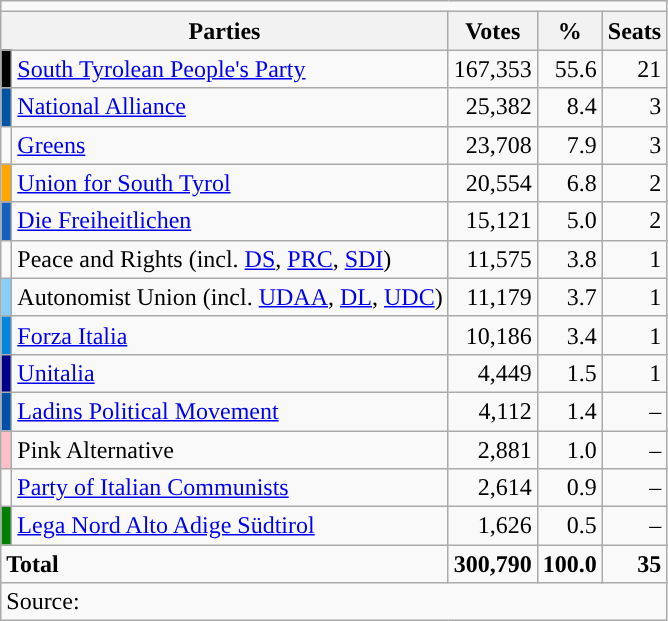<table class="wikitable">
<tr>
<td colspan=5></td>
</tr>
<tr>
<th colspan=2>Parties</th>
<th>Votes</th>
<th>%</th>
<th>Seats</th>
</tr>
<tr>
<td style="background-color:black"></td>
<td><a href='#'>South Tyrolean People's Party</a></td>
<td align=right>167,353</td>
<td align=right>55.6</td>
<td align=right>21</td>
</tr>
<tr>
<td style="background-color:#0054A5"></td>
<td><a href='#'>National Alliance</a></td>
<td align=right>25,382</td>
<td align=right>8.4</td>
<td align=right>3</td>
</tr>
<tr>
<td style="background-color:"></td>
<td><a href='#'>Greens</a></td>
<td align=right>23,708</td>
<td align=right>7.9</td>
<td align=right>3</td>
</tr>
<tr>
<td style="background-color:#FFA700"></td>
<td><a href='#'>Union for South Tyrol</a></td>
<td align=right>20,554</td>
<td align=right>6.8</td>
<td align=right>2</td>
</tr>
<tr>
<td style="background-color:#1560BD"></td>
<td><a href='#'>Die Freiheitlichen</a></td>
<td align=right>15,121</td>
<td align=right>5.0</td>
<td align=right>2</td>
</tr>
<tr>
<td style="background-color:"></td>
<td>Peace and Rights (incl. <a href='#'>DS</a>, <a href='#'>PRC</a>, <a href='#'>SDI</a>)</td>
<td align=right>11,575</td>
<td align=right>3.8</td>
<td align=right>1</td>
</tr>
<tr>
<td style="background-color:lightskyblue"></td>
<td>Autonomist Union (incl. <a href='#'>UDAA</a>, <a href='#'>DL</a>, <a href='#'>UDC</a>)</td>
<td align=right>11,179</td>
<td align=right>3.7</td>
<td align=right>1</td>
</tr>
<tr>
<td style="background-color:#0087DC"></td>
<td><a href='#'>Forza Italia</a></td>
<td align=right>10,186</td>
<td align=right>3.4</td>
<td align=right>1</td>
</tr>
<tr>
<td style="background-color:darkblue"></td>
<td><a href='#'>Unitalia</a></td>
<td align=right>4,449</td>
<td align=right>1.5</td>
<td align=right>1</td>
</tr>
<tr>
<td style="background-color:#0050AA"></td>
<td><a href='#'>Ladins Political Movement</a></td>
<td align=right>4,112</td>
<td align=right>1.4</td>
<td align=right>–</td>
</tr>
<tr>
<td style="background-color:pink"></td>
<td>Pink Alternative</td>
<td align=right>2,881</td>
<td align=right>1.0</td>
<td align=right>–</td>
</tr>
<tr>
<td style="background-color:"></td>
<td><a href='#'>Party of Italian Communists</a></td>
<td align=right>2,614</td>
<td align=right>0.9</td>
<td align=right>–</td>
</tr>
<tr>
<td style="background-color:#008000"></td>
<td><a href='#'>Lega Nord Alto Adige Südtirol</a></td>
<td align=right>1,626</td>
<td align=right>0.5</td>
<td align=right>–</td>
</tr>
<tr>
<td colspan=2><strong>Total</strong></td>
<td align=right><strong>300,790</strong></td>
<td align=right><strong>100.0</strong></td>
<td align=right><strong>35</strong></td>
</tr>
<tr>
<td colspan=5>Source: </td>
</tr>
</table>
